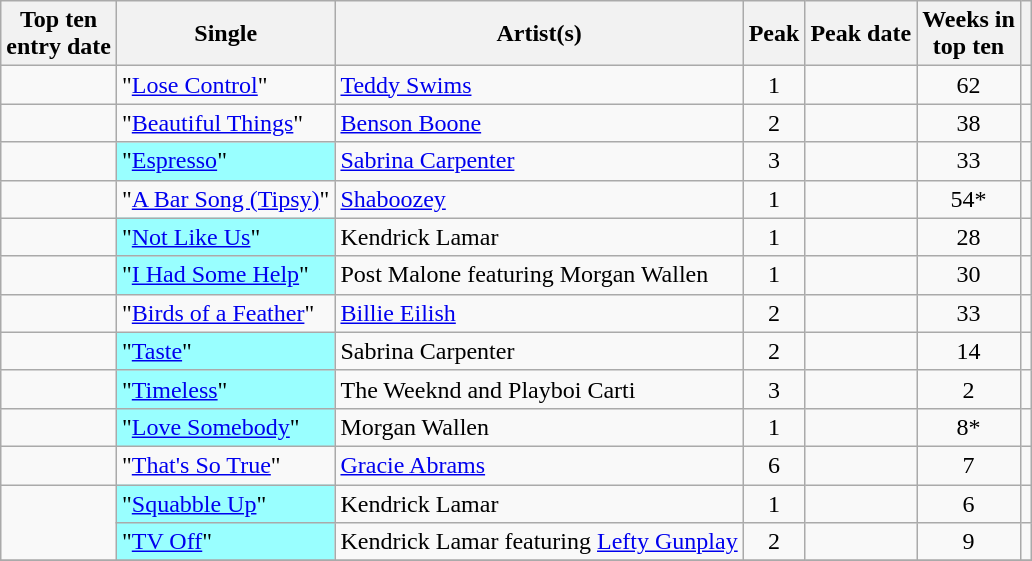<table class="wikitable sortable">
<tr>
<th>Top ten<br>entry date</th>
<th>Single</th>
<th>Artist(s)</th>
<th data-sort-type="number">Peak</th>
<th>Peak date</th>
<th data-sort-type="number">Weeks in<br>top ten</th>
<th></th>
</tr>
<tr>
<td></td>
<td>"<a href='#'>Lose Control</a>"</td>
<td><a href='#'>Teddy Swims</a></td>
<td style="text-align:center;">1</td>
<td></td>
<td style="text-align:center;">62</td>
<td style="text-align:center;"></td>
</tr>
<tr>
<td></td>
<td>"<a href='#'>Beautiful Things</a>"</td>
<td><a href='#'>Benson Boone</a></td>
<td style="text-align:center;">2</td>
<td></td>
<td style="text-align:center;">38</td>
<td style="text-align:center;"></td>
</tr>
<tr>
<td></td>
<td style= "background:#9ff;">"<a href='#'>Espresso</a>" </td>
<td><a href='#'>Sabrina Carpenter</a></td>
<td style="text-align:center;">3</td>
<td></td>
<td style="text-align:center;">33</td>
<td style="text-align:center;"></td>
</tr>
<tr>
<td></td>
<td>"<a href='#'>A Bar Song (Tipsy)</a>"</td>
<td><a href='#'>Shaboozey</a></td>
<td style="text-align:center;">1</td>
<td></td>
<td style="text-align:center;">54*</td>
<td style="text-align:center;"></td>
</tr>
<tr>
<td></td>
<td style= "background:#9ff;">"<a href='#'>Not Like Us</a>" </td>
<td>Kendrick Lamar</td>
<td style="text-align:center;">1</td>
<td></td>
<td style="text-align:center;">28</td>
<td style="text-align:center;"></td>
</tr>
<tr>
<td></td>
<td style= "background:#9ff;">"<a href='#'>I Had Some Help</a>" </td>
<td>Post Malone featuring Morgan Wallen</td>
<td style="text-align:center;">1</td>
<td></td>
<td style="text-align:center;">30</td>
<td style="text-align:center;"></td>
</tr>
<tr>
<td></td>
<td>"<a href='#'>Birds of a Feather</a>"</td>
<td><a href='#'>Billie Eilish</a></td>
<td style="text-align:center;">2</td>
<td></td>
<td style="text-align:center;">33</td>
<td style="text-align:center;"></td>
</tr>
<tr>
<td></td>
<td style= "background:#9ff;">"<a href='#'>Taste</a>" </td>
<td>Sabrina Carpenter</td>
<td style="text-align:center;">2</td>
<td></td>
<td style="text-align:center;">14</td>
<td style="text-align: center;"></td>
</tr>
<tr>
<td></td>
<td style= "background:#9ff;">"<a href='#'>Timeless</a>" </td>
<td>The Weeknd and Playboi Carti</td>
<td style="text-align:center;">3</td>
<td></td>
<td style="text-align:center;">2</td>
<td style="text-align: center;"></td>
</tr>
<tr>
<td></td>
<td style= "background:#9ff;">"<a href='#'>Love Somebody</a>" </td>
<td>Morgan Wallen</td>
<td style="text-align:center;">1</td>
<td></td>
<td style="text-align:center;">8*</td>
<td style="text-align: center;"></td>
</tr>
<tr>
<td></td>
<td>"<a href='#'>That's So True</a>"</td>
<td><a href='#'>Gracie Abrams</a></td>
<td style="text-align:center;">6</td>
<td></td>
<td style="text-align:center;">7</td>
<td style="text-align:center;"></td>
</tr>
<tr>
<td rowspan=2></td>
<td style= "background:#9ff;">"<a href='#'>Squabble Up</a>" </td>
<td>Kendrick Lamar</td>
<td style="text-align:center;">1</td>
<td></td>
<td style="text-align:center;">6</td>
<td style="text-align: center;"></td>
</tr>
<tr>
<td style= "background:#9ff;">"<a href='#'>TV Off</a>" </td>
<td>Kendrick Lamar featuring <a href='#'>Lefty Gunplay</a></td>
<td style="text-align:center;">2</td>
<td></td>
<td style="text-align:center;">9</td>
<td style="text-align: center;"></td>
</tr>
<tr>
</tr>
</table>
